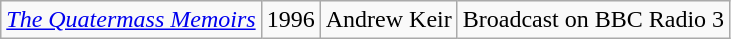<table class="wikitable" style="text-align:center;">
<tr>
<td><em><a href='#'>The Quatermass Memoirs</a></em></td>
<td>1996</td>
<td>Andrew Keir</td>
<td>Broadcast on BBC Radio 3</td>
</tr>
</table>
